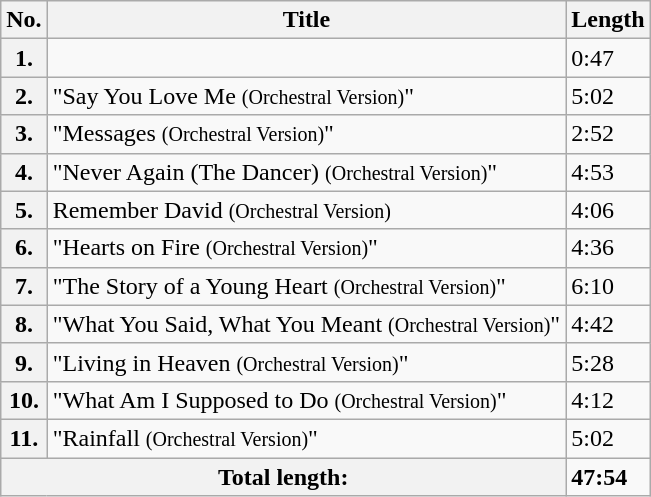<table class="wikitable">
<tr>
<th><abbr>No.</abbr></th>
<th>Title</th>
<th>Length</th>
</tr>
<tr>
<th>1.</th>
<td></td>
<td>0:47</td>
</tr>
<tr>
<th>2.</th>
<td>"Say You Love Me <small>(Orchestral Version)</small>"</td>
<td>5:02</td>
</tr>
<tr>
<th>3.</th>
<td>"Messages <small>(Orchestral Version)</small>"</td>
<td>2:52</td>
</tr>
<tr>
<th>4.</th>
<td>"Never Again (The Dancer) <small>(Orchestral Version)</small>"</td>
<td>4:53</td>
</tr>
<tr>
<th>5.</th>
<td>Remember David <small>(Orchestral Version)</small></td>
<td>4:06</td>
</tr>
<tr>
<th>6.</th>
<td>"Hearts on Fire <small>(Orchestral Version)</small>"</td>
<td>4:36</td>
</tr>
<tr>
<th>7.</th>
<td>"The Story of a Young Heart <small>(Orchestral Version)</small>"</td>
<td>6:10</td>
</tr>
<tr>
<th>8.</th>
<td>"What You Said, What You Meant <small>(Orchestral Version)</small>"</td>
<td>4:42</td>
</tr>
<tr>
<th>9.</th>
<td>"Living in Heaven <small>(Orchestral Version)</small>"</td>
<td>5:28</td>
</tr>
<tr>
<th>10.</th>
<td>"What Am I Supposed to Do <small>(Orchestral Version)</small>"</td>
<td>4:12</td>
</tr>
<tr>
<th>11.</th>
<td>"Rainfall <small>(Orchestral Version)</small>"</td>
<td>5:02</td>
</tr>
<tr>
<th colspan="2">Total length:</th>
<td><strong>47:54</strong></td>
</tr>
</table>
